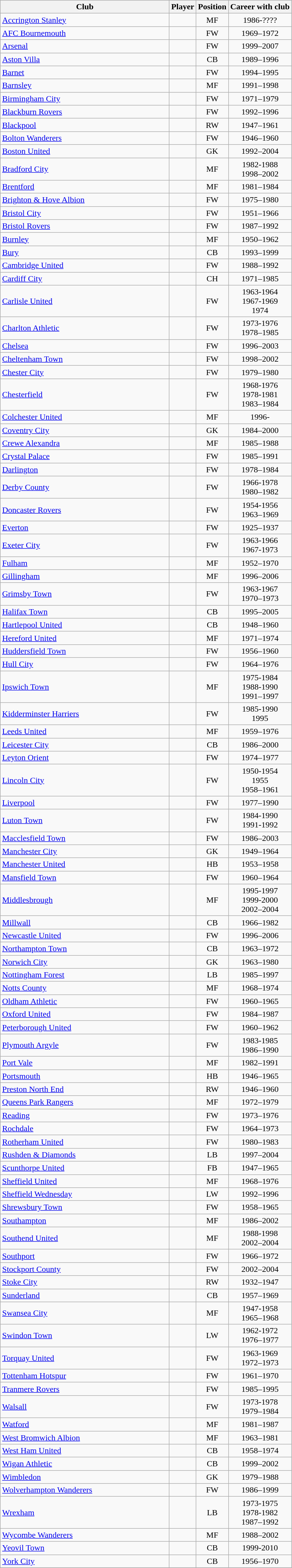<table class="wikitable sortable" style="text-align: center;">
<tr>
<th style="width:20em">Club</th>
<th>Player</th>
<th>Position</th>
<th>Career with club</th>
</tr>
<tr>
<td align="left"><a href='#'>Accrington Stanley</a></td>
<td align="left"></td>
<td>MF</td>
<td>1986-????</td>
</tr>
<tr>
<td align="left"><a href='#'>AFC Bournemouth</a></td>
<td align="left"></td>
<td>FW</td>
<td>1969–1972</td>
</tr>
<tr>
<td align="left"><a href='#'>Arsenal</a></td>
<td align="left"></td>
<td>FW</td>
<td>1999–2007</td>
</tr>
<tr>
<td align="left"><a href='#'>Aston Villa</a></td>
<td align="left"></td>
<td>CB</td>
<td>1989–1996</td>
</tr>
<tr>
<td align="left"><a href='#'>Barnet</a></td>
<td align="left"></td>
<td>FW</td>
<td>1994–1995</td>
</tr>
<tr>
<td align="left"><a href='#'>Barnsley</a></td>
<td align="left"></td>
<td>MF</td>
<td>1991–1998</td>
</tr>
<tr>
<td align="left"><a href='#'>Birmingham City</a></td>
<td align="left"></td>
<td>FW</td>
<td>1971–1979</td>
</tr>
<tr>
<td align="left"><a href='#'>Blackburn Rovers</a></td>
<td align="left"></td>
<td>FW</td>
<td>1992–1996</td>
</tr>
<tr>
<td align="left"><a href='#'>Blackpool</a></td>
<td align="left"></td>
<td>RW</td>
<td>1947–1961</td>
</tr>
<tr>
<td align="left"><a href='#'>Bolton Wanderers</a></td>
<td align="left"></td>
<td>FW</td>
<td>1946–1960</td>
</tr>
<tr>
<td align="left"><a href='#'>Boston United</a></td>
<td align="left"></td>
<td>GK</td>
<td>1992–2004</td>
</tr>
<tr>
<td align="left"><a href='#'>Bradford City</a></td>
<td align="left"></td>
<td>MF</td>
<td>1982-1988<br>1998–2002</td>
</tr>
<tr>
<td align="left"><a href='#'>Brentford</a></td>
<td align="left"></td>
<td>MF</td>
<td>1981–1984</td>
</tr>
<tr>
<td align="left"><a href='#'>Brighton & Hove Albion</a></td>
<td align="left"></td>
<td>FW</td>
<td>1975–1980</td>
</tr>
<tr>
<td align="left"><a href='#'>Bristol City</a></td>
<td align="left"></td>
<td>FW</td>
<td>1951–1966</td>
</tr>
<tr>
<td align="left"><a href='#'>Bristol Rovers</a></td>
<td align="left"></td>
<td>FW</td>
<td>1987–1992</td>
</tr>
<tr>
<td align="left"><a href='#'>Burnley</a></td>
<td align="left"></td>
<td>MF</td>
<td>1950–1962</td>
</tr>
<tr>
<td align="left"><a href='#'>Bury</a></td>
<td align="left"></td>
<td>CB</td>
<td>1993–1999</td>
</tr>
<tr>
<td align="left"><a href='#'>Cambridge United</a></td>
<td align="left"></td>
<td>FW</td>
<td>1988–1992</td>
</tr>
<tr>
<td align="left"><a href='#'>Cardiff City</a></td>
<td align="left"></td>
<td>CH</td>
<td>1971–1985</td>
</tr>
<tr>
<td align="left"><a href='#'>Carlisle United</a></td>
<td align="left"></td>
<td>FW</td>
<td>1963-1964<br>1967-1969<br>1974</td>
</tr>
<tr>
<td align="left"><a href='#'>Charlton Athletic</a></td>
<td align="left"></td>
<td>FW</td>
<td>1973-1976<br>1978–1985</td>
</tr>
<tr>
<td align="left"><a href='#'>Chelsea</a></td>
<td align="left"></td>
<td>FW</td>
<td>1996–2003</td>
</tr>
<tr>
<td align="left"><a href='#'>Cheltenham Town</a></td>
<td align="left"></td>
<td>FW</td>
<td>1998–2002</td>
</tr>
<tr>
<td align="left"><a href='#'>Chester City</a></td>
<td align="left"></td>
<td>FW</td>
<td>1979–1980</td>
</tr>
<tr>
<td align="left"><a href='#'>Chesterfield</a></td>
<td align="left"></td>
<td>FW</td>
<td>1968-1976<br>1978-1981<br>1983–1984</td>
</tr>
<tr>
<td align="left"><a href='#'>Colchester United</a></td>
<td align="left"></td>
<td>MF</td>
<td>1996-</td>
</tr>
<tr>
<td align="left"><a href='#'>Coventry City</a></td>
<td align="left"></td>
<td>GK</td>
<td>1984–2000</td>
</tr>
<tr>
<td align="left"><a href='#'>Crewe Alexandra</a></td>
<td align="left"></td>
<td>MF</td>
<td>1985–1988</td>
</tr>
<tr>
<td align="left"><a href='#'>Crystal Palace</a></td>
<td align="left"></td>
<td>FW</td>
<td>1985–1991</td>
</tr>
<tr>
<td align="left"><a href='#'>Darlington</a></td>
<td align="left"></td>
<td>FW</td>
<td>1978–1984</td>
</tr>
<tr>
<td align="left"><a href='#'>Derby County</a></td>
<td align="left"></td>
<td>FW</td>
<td>1966-1978<br>1980–1982</td>
</tr>
<tr>
<td align="left"><a href='#'>Doncaster Rovers</a></td>
<td align="left"></td>
<td>FW</td>
<td>1954-1956<br>1963–1969</td>
</tr>
<tr>
<td align="left"><a href='#'>Everton</a></td>
<td align="left"></td>
<td>FW</td>
<td>1925–1937</td>
</tr>
<tr>
<td align="left"><a href='#'>Exeter City</a></td>
<td align="left"></td>
<td>FW</td>
<td>1963-1966<br>1967-1973</td>
</tr>
<tr>
<td align="left"><a href='#'>Fulham</a></td>
<td align="left"></td>
<td>MF</td>
<td>1952–1970</td>
</tr>
<tr>
<td align="left"><a href='#'>Gillingham</a></td>
<td align="left"></td>
<td>MF</td>
<td>1996–2006</td>
</tr>
<tr>
<td align="left"><a href='#'>Grimsby Town</a></td>
<td align="left"></td>
<td>FW</td>
<td>1963-1967<br>1970–1973</td>
</tr>
<tr>
<td align="left"><a href='#'>Halifax Town</a></td>
<td align="left"></td>
<td>CB</td>
<td>1995–2005</td>
</tr>
<tr>
<td align="left"><a href='#'>Hartlepool United</a></td>
<td align="left"></td>
<td>CB</td>
<td>1948–1960</td>
</tr>
<tr>
<td align="left"><a href='#'>Hereford United</a></td>
<td align="left"></td>
<td>MF</td>
<td>1971–1974</td>
</tr>
<tr>
<td align="left"><a href='#'>Huddersfield Town</a></td>
<td align="left"></td>
<td>FW</td>
<td>1956–1960</td>
</tr>
<tr>
<td align="left"><a href='#'>Hull City</a></td>
<td align="left"></td>
<td>FW</td>
<td>1964–1976</td>
</tr>
<tr>
<td align="left"><a href='#'>Ipswich Town</a></td>
<td align="left"></td>
<td>MF</td>
<td>1975-1984<br>1988-1990<br>1991–1997</td>
</tr>
<tr>
<td align="left"><a href='#'>Kidderminster Harriers</a></td>
<td align="left"></td>
<td>FW</td>
<td>1985-1990<br>1995</td>
</tr>
<tr>
<td align="left"><a href='#'>Leeds United</a></td>
<td align="left"></td>
<td>MF</td>
<td>1959–1976</td>
</tr>
<tr>
<td align="left"><a href='#'>Leicester City</a></td>
<td align="left"></td>
<td>CB</td>
<td>1986–2000</td>
</tr>
<tr>
<td align="left"><a href='#'>Leyton Orient</a></td>
<td align="left"></td>
<td>FW</td>
<td>1974–1977</td>
</tr>
<tr>
<td align="left"><a href='#'>Lincoln City</a></td>
<td align="left"></td>
<td>FW</td>
<td>1950-1954<br>1955<br>1958–1961</td>
</tr>
<tr>
<td align="left"><a href='#'>Liverpool</a></td>
<td align="left"></td>
<td>FW</td>
<td>1977–1990</td>
</tr>
<tr>
<td align="left"><a href='#'>Luton Town</a></td>
<td align="left"></td>
<td>FW</td>
<td>1984-1990<br>1991-1992</td>
</tr>
<tr>
<td align="left"><a href='#'>Macclesfield Town</a></td>
<td align="left"></td>
<td>FW</td>
<td>1986–2003</td>
</tr>
<tr>
<td align="left"><a href='#'>Manchester City</a></td>
<td align="left"></td>
<td>GK</td>
<td>1949–1964</td>
</tr>
<tr>
<td align="left"><a href='#'>Manchester United</a></td>
<td align="left"></td>
<td>HB</td>
<td>1953–1958</td>
</tr>
<tr>
<td align="left"><a href='#'>Mansfield Town</a></td>
<td align="left"></td>
<td>FW</td>
<td>1960–1964</td>
</tr>
<tr>
<td align="left"><a href='#'>Middlesbrough</a></td>
<td align="left"></td>
<td>MF</td>
<td>1995-1997<br>1999-2000<br>2002–2004</td>
</tr>
<tr>
<td align="left"><a href='#'>Millwall</a></td>
<td align="left"></td>
<td>CB</td>
<td>1966–1982</td>
</tr>
<tr>
<td align="left"><a href='#'>Newcastle United</a></td>
<td align="left"></td>
<td>FW</td>
<td>1996–2006</td>
</tr>
<tr>
<td align="left"><a href='#'>Northampton Town</a></td>
<td align="left"></td>
<td>CB</td>
<td>1963–1972</td>
</tr>
<tr>
<td align="left"><a href='#'>Norwich City</a></td>
<td align="left"></td>
<td>GK</td>
<td>1963–1980</td>
</tr>
<tr>
<td align="left"><a href='#'>Nottingham Forest</a></td>
<td align="left"></td>
<td>LB</td>
<td>1985–1997</td>
</tr>
<tr>
<td align="left"><a href='#'>Notts County</a></td>
<td align="left"></td>
<td>MF</td>
<td>1968–1974</td>
</tr>
<tr>
<td align="left"><a href='#'>Oldham Athletic</a></td>
<td align="left"></td>
<td>FW</td>
<td>1960–1965</td>
</tr>
<tr>
<td align="left"><a href='#'>Oxford United</a></td>
<td align="left"></td>
<td>FW</td>
<td>1984–1987</td>
</tr>
<tr>
<td align="left"><a href='#'>Peterborough United</a></td>
<td align="left"></td>
<td>FW</td>
<td>1960–1962</td>
</tr>
<tr>
<td align="left"><a href='#'>Plymouth Argyle</a></td>
<td align="left"></td>
<td>FW</td>
<td>1983-1985<br>1986–1990</td>
</tr>
<tr>
<td align="left"><a href='#'>Port Vale</a></td>
<td align="left"></td>
<td>MF</td>
<td>1982–1991</td>
</tr>
<tr>
<td align="left"><a href='#'>Portsmouth</a></td>
<td align="left"></td>
<td>HB</td>
<td>1946–1965</td>
</tr>
<tr>
<td align="left"><a href='#'>Preston North End</a></td>
<td align="left"></td>
<td>RW</td>
<td>1946–1960</td>
</tr>
<tr>
<td align="left"><a href='#'>Queens Park Rangers</a></td>
<td align="left"></td>
<td>MF</td>
<td>1972–1979</td>
</tr>
<tr>
<td align="left"><a href='#'>Reading</a></td>
<td align="left"></td>
<td>FW</td>
<td>1973–1976</td>
</tr>
<tr>
<td align="left"><a href='#'>Rochdale</a></td>
<td align="left"></td>
<td>FW</td>
<td>1964–1973</td>
</tr>
<tr>
<td align="left"><a href='#'>Rotherham United</a></td>
<td align="left"></td>
<td>FW</td>
<td>1980–1983</td>
</tr>
<tr>
<td align="left"><a href='#'>Rushden & Diamonds</a></td>
<td align="left"></td>
<td>LB</td>
<td>1997–2004</td>
</tr>
<tr>
<td align="left"><a href='#'>Scunthorpe United</a></td>
<td align="left"></td>
<td>FB</td>
<td>1947–1965</td>
</tr>
<tr>
<td align="left"><a href='#'>Sheffield United</a></td>
<td align="left"></td>
<td>MF</td>
<td>1968–1976</td>
</tr>
<tr>
<td align="left"><a href='#'>Sheffield Wednesday</a></td>
<td align="left"></td>
<td>LW</td>
<td>1992–1996</td>
</tr>
<tr>
<td align="left"><a href='#'>Shrewsbury Town</a></td>
<td align="left"></td>
<td>FW</td>
<td>1958–1965</td>
</tr>
<tr>
<td align="left"><a href='#'>Southampton</a></td>
<td align="left"></td>
<td>MF</td>
<td>1986–2002</td>
</tr>
<tr>
<td align="left"><a href='#'>Southend United</a></td>
<td align="left"></td>
<td>MF</td>
<td>1988-1998<br>2002–2004</td>
</tr>
<tr>
<td align="left"><a href='#'>Southport</a></td>
<td align="left"></td>
<td>FW</td>
<td>1966–1972</td>
</tr>
<tr>
<td align="left"><a href='#'>Stockport County</a></td>
<td align="left"></td>
<td>FW</td>
<td>2002–2004</td>
</tr>
<tr>
<td align="left"><a href='#'>Stoke City</a></td>
<td align="left"></td>
<td>RW</td>
<td>1932–1947</td>
</tr>
<tr>
<td align="left"><a href='#'>Sunderland</a></td>
<td align="left"></td>
<td>CB</td>
<td>1957–1969</td>
</tr>
<tr>
<td align="left"><a href='#'>Swansea City</a></td>
<td align="left"></td>
<td>MF</td>
<td>1947-1958<br>1965–1968</td>
</tr>
<tr>
<td align="left"><a href='#'>Swindon Town</a></td>
<td align="left"></td>
<td>LW</td>
<td>1962-1972<br>1976–1977</td>
</tr>
<tr>
<td align="left"><a href='#'>Torquay United</a></td>
<td align="left"></td>
<td>FW</td>
<td>1963-1969<br>1972–1973</td>
</tr>
<tr>
<td align="left"><a href='#'>Tottenham Hotspur</a></td>
<td align="left"></td>
<td>FW</td>
<td>1961–1970</td>
</tr>
<tr>
<td align="left"><a href='#'>Tranmere Rovers</a></td>
<td align="left"></td>
<td>FW</td>
<td>1985–1995</td>
</tr>
<tr>
<td align="left"><a href='#'>Walsall</a></td>
<td align="left"></td>
<td>FW</td>
<td>1973-1978<br>1979–1984</td>
</tr>
<tr>
<td align="left"><a href='#'>Watford</a></td>
<td align="left"></td>
<td>MF</td>
<td>1981–1987</td>
</tr>
<tr>
<td align="left"><a href='#'>West Bromwich Albion</a></td>
<td align="left"></td>
<td>MF</td>
<td>1963–1981</td>
</tr>
<tr>
<td align="left"><a href='#'>West Ham United</a></td>
<td align="left"></td>
<td>CB</td>
<td>1958–1974</td>
</tr>
<tr>
<td align="left"><a href='#'>Wigan Athletic</a></td>
<td align="left"></td>
<td>CB</td>
<td>1999–2002</td>
</tr>
<tr>
<td align="left"><a href='#'>Wimbledon</a></td>
<td align="left"></td>
<td>GK</td>
<td>1979–1988</td>
</tr>
<tr>
<td align="left"><a href='#'>Wolverhampton Wanderers</a></td>
<td align="left"></td>
<td>FW</td>
<td>1986–1999</td>
</tr>
<tr>
<td align="left"><a href='#'>Wrexham</a></td>
<td align="left"></td>
<td>LB</td>
<td>1973-1975<br>1978-1982<br>1987–1992</td>
</tr>
<tr>
<td align="left"><a href='#'>Wycombe Wanderers</a></td>
<td align="left"></td>
<td>MF</td>
<td>1988–2002</td>
</tr>
<tr>
<td align="left"><a href='#'>Yeovil Town</a></td>
<td align="left"></td>
<td>CB</td>
<td>1999-2010</td>
</tr>
<tr>
<td align="left"><a href='#'>York City</a></td>
<td align="left"></td>
<td>CB</td>
<td>1956–1970</td>
</tr>
<tr>
</tr>
</table>
